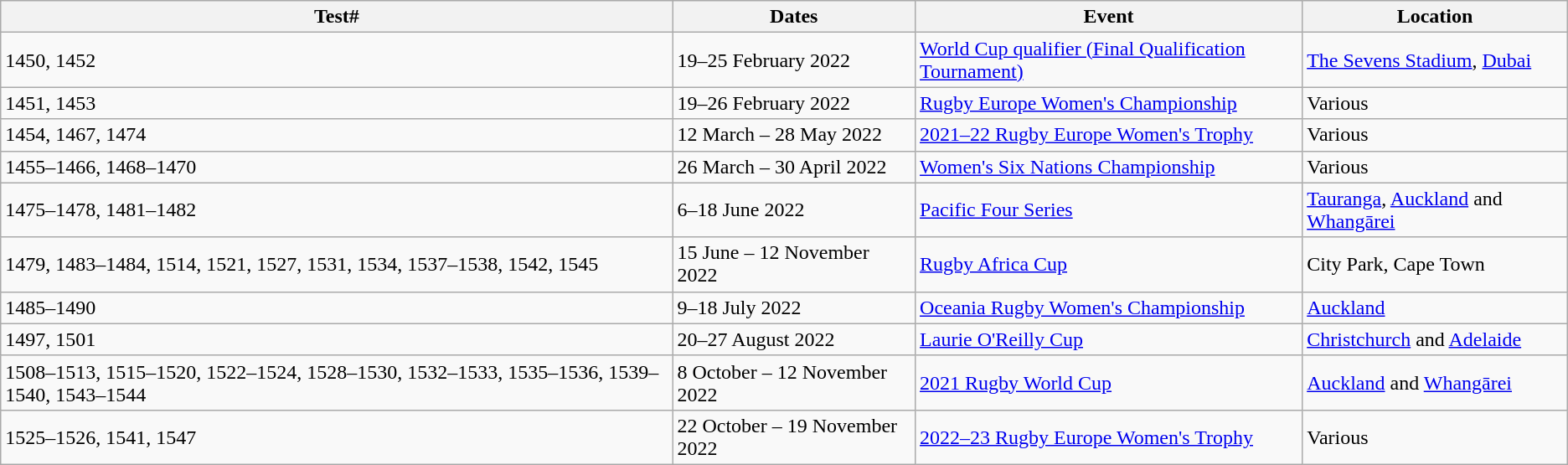<table class="wikitable">
<tr>
<th>Test#</th>
<th>Dates</th>
<th>Event</th>
<th>Location</th>
</tr>
<tr>
<td>1450, 1452</td>
<td>19–25 February 2022</td>
<td><a href='#'>World Cup qualifier (Final Qualification Tournament)</a></td>
<td><a href='#'>The Sevens Stadium</a>, <a href='#'>Dubai</a></td>
</tr>
<tr>
<td>1451, 1453</td>
<td>19–26 February 2022</td>
<td><a href='#'>Rugby Europe Women's Championship</a></td>
<td>Various</td>
</tr>
<tr>
<td>1454, 1467, 1474</td>
<td>12 March – 28 May 2022</td>
<td><a href='#'>2021–22 Rugby Europe Women's Trophy</a></td>
<td>Various</td>
</tr>
<tr>
<td>1455–1466, 1468–1470</td>
<td>26 March – 30 April 2022</td>
<td><a href='#'>Women's Six Nations Championship</a></td>
<td>Various</td>
</tr>
<tr>
<td>1475–1478, 1481–1482</td>
<td>6–18 June 2022</td>
<td><a href='#'>Pacific Four Series</a></td>
<td><a href='#'>Tauranga</a>, <a href='#'>Auckland</a> and <a href='#'>Whangārei</a></td>
</tr>
<tr>
<td>1479, 1483–1484, 1514, 1521, 1527, 1531, 1534, 1537–1538, 1542, 1545</td>
<td>15 June – 12 November 2022</td>
<td><a href='#'>Rugby Africa Cup</a></td>
<td>City Park, Cape Town</td>
</tr>
<tr>
<td>1485–1490</td>
<td>9–18 July 2022</td>
<td><a href='#'>Oceania Rugby Women's Championship</a></td>
<td><a href='#'>Auckland</a></td>
</tr>
<tr>
<td>1497, 1501</td>
<td>20–27 August 2022</td>
<td><a href='#'>Laurie O'Reilly Cup</a></td>
<td><a href='#'>Christchurch</a> and <a href='#'>Adelaide</a></td>
</tr>
<tr>
<td>1508–1513, 1515–1520, 1522–1524, 1528–1530, 1532–1533, 1535–1536, 1539–1540, 1543–1544</td>
<td>8 October – 12 November 2022</td>
<td><a href='#'>2021 Rugby World Cup</a></td>
<td><a href='#'>Auckland</a> and <a href='#'>Whangārei</a></td>
</tr>
<tr>
<td>1525–1526, 1541, 1547</td>
<td>22 October – 19 November 2022</td>
<td><a href='#'>2022–23 Rugby Europe Women's Trophy</a></td>
<td>Various</td>
</tr>
</table>
